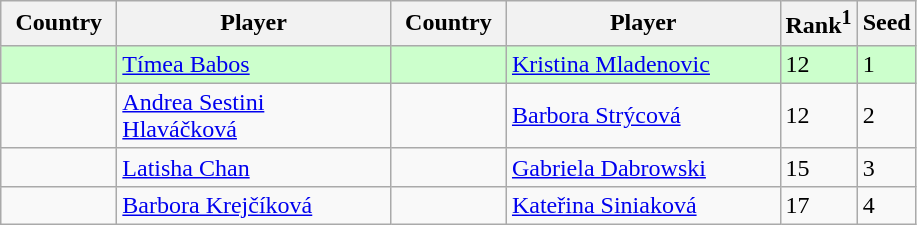<table class="sortable wikitable">
<tr>
<th width="70">Country</th>
<th width="175">Player</th>
<th width="70">Country</th>
<th width="175">Player</th>
<th>Rank<sup>1</sup></th>
<th>Seed</th>
</tr>
<tr bgcolor=#cfc>
<td></td>
<td><a href='#'>Tímea Babos</a></td>
<td></td>
<td><a href='#'>Kristina Mladenovic</a></td>
<td>12</td>
<td>1</td>
</tr>
<tr>
<td></td>
<td><a href='#'>Andrea Sestini Hlaváčková</a></td>
<td></td>
<td><a href='#'>Barbora Strýcová</a></td>
<td>12</td>
<td>2</td>
</tr>
<tr>
<td></td>
<td><a href='#'>Latisha Chan</a></td>
<td></td>
<td><a href='#'>Gabriela Dabrowski</a></td>
<td>15</td>
<td>3</td>
</tr>
<tr>
<td></td>
<td><a href='#'>Barbora Krejčíková</a></td>
<td></td>
<td><a href='#'>Kateřina Siniaková</a></td>
<td>17</td>
<td>4</td>
</tr>
</table>
